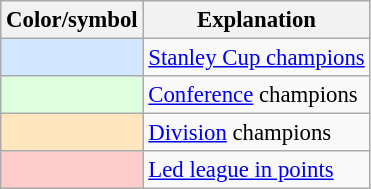<table class="wikitable" style="font-size:95%">
<tr>
<th scope="col">Color/symbol</th>
<th scope="col">Explanation</th>
</tr>
<tr>
<th scope="row" style="background:#D0E7FF"></th>
<td><a href='#'>Stanley Cup champions</a></td>
</tr>
<tr>
<th scope="row" style="background:#DDFFDD"></th>
<td><a href='#'>Conference</a> champions</td>
</tr>
<tr>
<th scope="row" style="background:#FFE6BD"></th>
<td><a href='#'>Division</a> champions</td>
</tr>
<tr>
<th scope="row" style="background:#FFCCCC"></th>
<td><a href='#'>Led league in points</a></td>
</tr>
</table>
